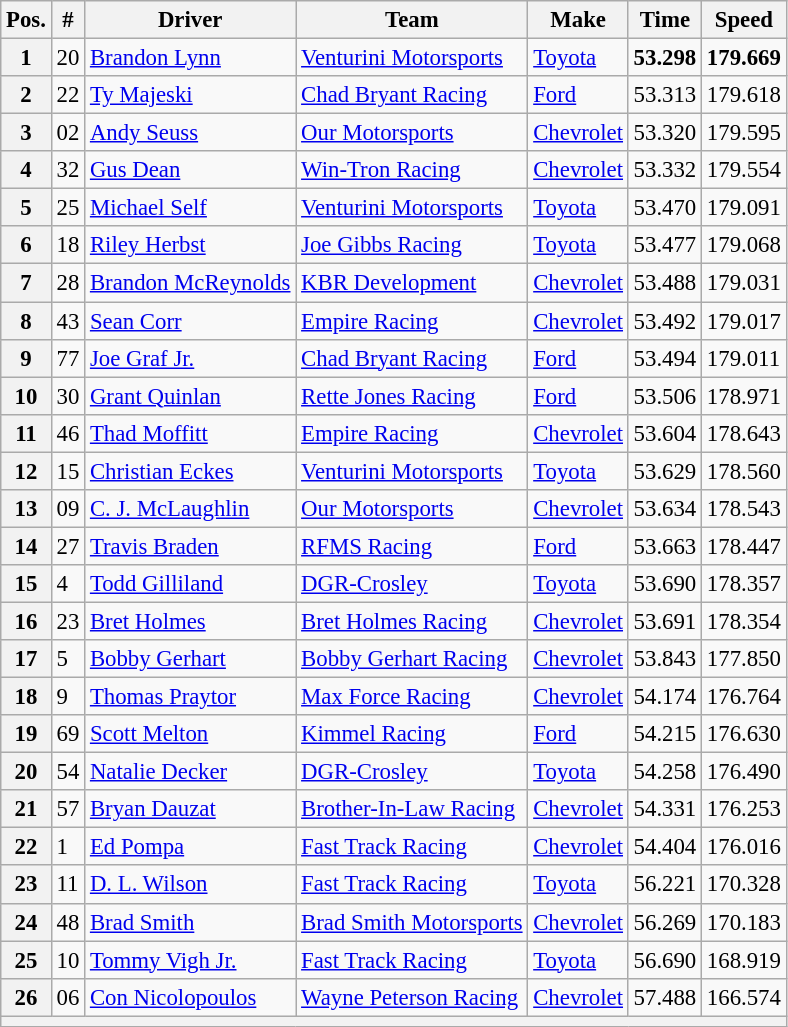<table class="wikitable" style="font-size:95%">
<tr>
<th>Pos.</th>
<th>#</th>
<th>Driver</th>
<th>Team</th>
<th>Make</th>
<th>Time</th>
<th>Speed</th>
</tr>
<tr>
<th>1</th>
<td>20</td>
<td><a href='#'>Brandon Lynn</a></td>
<td><a href='#'>Venturini Motorsports</a></td>
<td><a href='#'>Toyota</a></td>
<td><strong>53.298</strong></td>
<td><strong>179.669</strong></td>
</tr>
<tr>
<th>2</th>
<td>22</td>
<td><a href='#'>Ty Majeski</a></td>
<td><a href='#'>Chad Bryant Racing</a></td>
<td><a href='#'>Ford</a></td>
<td>53.313</td>
<td>179.618</td>
</tr>
<tr>
<th>3</th>
<td>02</td>
<td><a href='#'>Andy Seuss</a></td>
<td><a href='#'>Our Motorsports</a></td>
<td><a href='#'>Chevrolet</a></td>
<td>53.320</td>
<td>179.595</td>
</tr>
<tr>
<th>4</th>
<td>32</td>
<td><a href='#'>Gus Dean</a></td>
<td><a href='#'>Win-Tron Racing</a></td>
<td><a href='#'>Chevrolet</a></td>
<td>53.332</td>
<td>179.554</td>
</tr>
<tr>
<th>5</th>
<td>25</td>
<td><a href='#'>Michael Self</a></td>
<td><a href='#'>Venturini Motorsports</a></td>
<td><a href='#'>Toyota</a></td>
<td>53.470</td>
<td>179.091</td>
</tr>
<tr>
<th>6</th>
<td>18</td>
<td><a href='#'>Riley Herbst</a></td>
<td><a href='#'>Joe Gibbs Racing</a></td>
<td><a href='#'>Toyota</a></td>
<td>53.477</td>
<td>179.068</td>
</tr>
<tr>
<th>7</th>
<td>28</td>
<td><a href='#'>Brandon McReynolds</a></td>
<td><a href='#'>KBR Development</a></td>
<td><a href='#'>Chevrolet</a></td>
<td>53.488</td>
<td>179.031</td>
</tr>
<tr>
<th>8</th>
<td>43</td>
<td><a href='#'>Sean Corr</a></td>
<td><a href='#'>Empire Racing</a></td>
<td><a href='#'>Chevrolet</a></td>
<td>53.492</td>
<td>179.017</td>
</tr>
<tr>
<th>9</th>
<td>77</td>
<td><a href='#'>Joe Graf Jr.</a></td>
<td><a href='#'>Chad Bryant Racing</a></td>
<td><a href='#'>Ford</a></td>
<td>53.494</td>
<td>179.011</td>
</tr>
<tr>
<th>10</th>
<td>30</td>
<td><a href='#'>Grant Quinlan</a></td>
<td><a href='#'>Rette Jones Racing</a></td>
<td><a href='#'>Ford</a></td>
<td>53.506</td>
<td>178.971</td>
</tr>
<tr>
<th>11</th>
<td>46</td>
<td><a href='#'>Thad Moffitt</a></td>
<td><a href='#'>Empire Racing</a></td>
<td><a href='#'>Chevrolet</a></td>
<td>53.604</td>
<td>178.643</td>
</tr>
<tr>
<th>12</th>
<td>15</td>
<td><a href='#'>Christian Eckes</a></td>
<td><a href='#'>Venturini Motorsports</a></td>
<td><a href='#'>Toyota</a></td>
<td>53.629</td>
<td>178.560</td>
</tr>
<tr>
<th>13</th>
<td>09</td>
<td><a href='#'>C. J. McLaughlin</a></td>
<td><a href='#'>Our Motorsports</a></td>
<td><a href='#'>Chevrolet</a></td>
<td>53.634</td>
<td>178.543</td>
</tr>
<tr>
<th>14</th>
<td>27</td>
<td><a href='#'>Travis Braden</a></td>
<td><a href='#'>RFMS Racing</a></td>
<td><a href='#'>Ford</a></td>
<td>53.663</td>
<td>178.447</td>
</tr>
<tr>
<th>15</th>
<td>4</td>
<td><a href='#'>Todd Gilliland</a></td>
<td><a href='#'>DGR-Crosley</a></td>
<td><a href='#'>Toyota</a></td>
<td>53.690</td>
<td>178.357</td>
</tr>
<tr>
<th>16</th>
<td>23</td>
<td><a href='#'>Bret Holmes</a></td>
<td><a href='#'>Bret Holmes Racing</a></td>
<td><a href='#'>Chevrolet</a></td>
<td>53.691</td>
<td>178.354</td>
</tr>
<tr>
<th>17</th>
<td>5</td>
<td><a href='#'>Bobby Gerhart</a></td>
<td><a href='#'>Bobby Gerhart Racing</a></td>
<td><a href='#'>Chevrolet</a></td>
<td>53.843</td>
<td>177.850</td>
</tr>
<tr>
<th>18</th>
<td>9</td>
<td><a href='#'>Thomas Praytor</a></td>
<td><a href='#'>Max Force Racing</a></td>
<td><a href='#'>Chevrolet</a></td>
<td>54.174</td>
<td>176.764</td>
</tr>
<tr>
<th>19</th>
<td>69</td>
<td><a href='#'>Scott Melton</a></td>
<td><a href='#'>Kimmel Racing</a></td>
<td><a href='#'>Ford</a></td>
<td>54.215</td>
<td>176.630</td>
</tr>
<tr>
<th>20</th>
<td>54</td>
<td><a href='#'>Natalie Decker</a></td>
<td><a href='#'>DGR-Crosley</a></td>
<td><a href='#'>Toyota</a></td>
<td>54.258</td>
<td>176.490</td>
</tr>
<tr>
<th>21</th>
<td>57</td>
<td><a href='#'>Bryan Dauzat</a></td>
<td><a href='#'>Brother-In-Law Racing</a></td>
<td><a href='#'>Chevrolet</a></td>
<td>54.331</td>
<td>176.253</td>
</tr>
<tr>
<th>22</th>
<td>1</td>
<td><a href='#'>Ed Pompa</a></td>
<td><a href='#'>Fast Track Racing</a></td>
<td><a href='#'>Chevrolet</a></td>
<td>54.404</td>
<td>176.016</td>
</tr>
<tr>
<th>23</th>
<td>11</td>
<td><a href='#'>D. L. Wilson</a></td>
<td><a href='#'>Fast Track Racing</a></td>
<td><a href='#'>Toyota</a></td>
<td>56.221</td>
<td>170.328</td>
</tr>
<tr>
<th>24</th>
<td>48</td>
<td><a href='#'>Brad Smith</a></td>
<td><a href='#'>Brad Smith Motorsports</a></td>
<td><a href='#'>Chevrolet</a></td>
<td>56.269</td>
<td>170.183</td>
</tr>
<tr>
<th>25</th>
<td>10</td>
<td><a href='#'>Tommy Vigh Jr.</a></td>
<td><a href='#'>Fast Track Racing</a></td>
<td><a href='#'>Toyota</a></td>
<td>56.690</td>
<td>168.919</td>
</tr>
<tr>
<th>26</th>
<td>06</td>
<td><a href='#'>Con Nicolopoulos</a></td>
<td><a href='#'>Wayne Peterson Racing</a></td>
<td><a href='#'>Chevrolet</a></td>
<td>57.488</td>
<td>166.574</td>
</tr>
<tr>
<th colspan="7"></th>
</tr>
</table>
